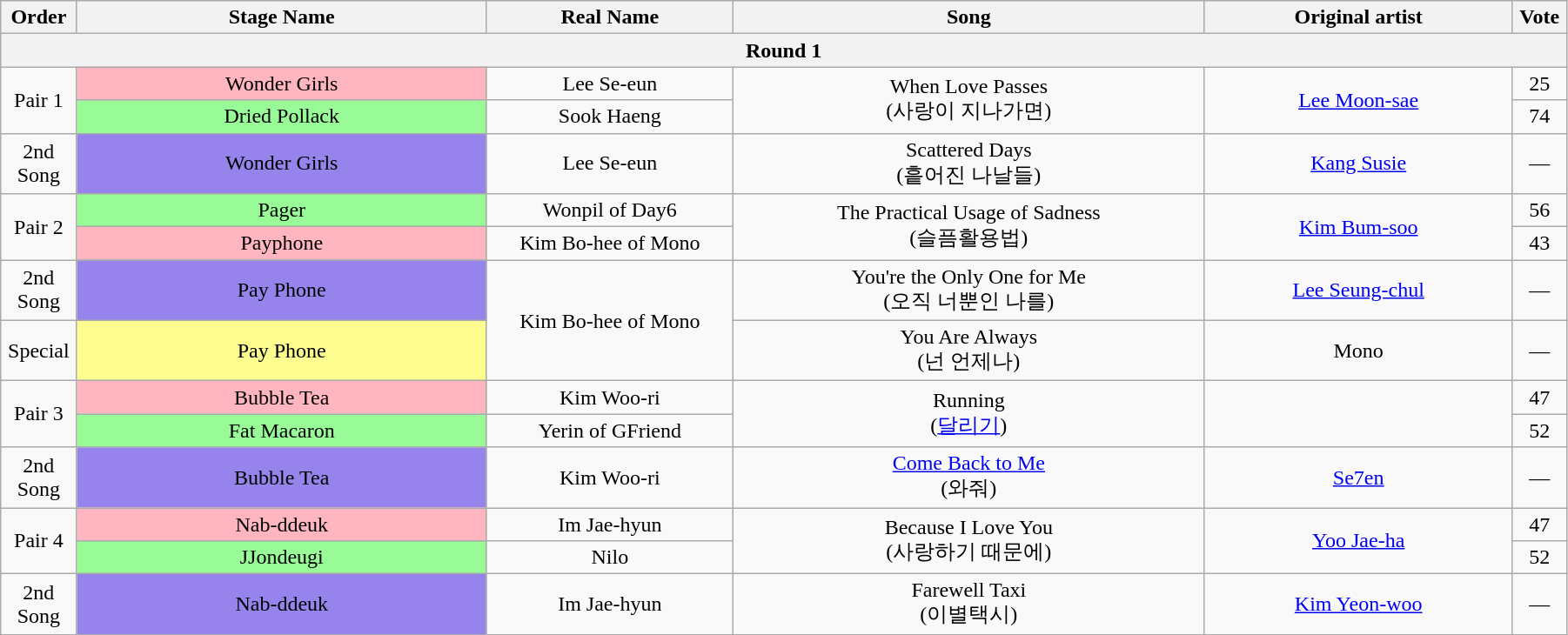<table class="wikitable" style="text-align:center; width:95%;">
<tr>
<th style="width:1%;">Order</th>
<th style="width:20%;">Stage Name</th>
<th style="width:12%;">Real Name</th>
<th style="width:23%;">Song</th>
<th style="width:15%;">Original artist</th>
<th style="width:1%;">Vote</th>
</tr>
<tr>
<th colspan=6>Round 1</th>
</tr>
<tr>
<td rowspan=2>Pair 1</td>
<td bgcolor="lightpink">Wonder Girls</td>
<td>Lee Se-eun</td>
<td rowspan=2>When Love Passes<br>(사랑이 지나가면)</td>
<td rowspan=2><a href='#'>Lee Moon-sae</a></td>
<td>25</td>
</tr>
<tr>
<td bgcolor="palegreen">Dried Pollack</td>
<td>Sook Haeng</td>
<td>74</td>
</tr>
<tr>
<td>2nd Song</td>
<td bgcolor="#9683EC">Wonder Girls</td>
<td>Lee Se-eun</td>
<td>Scattered Days<br>(흩어진 나날들)</td>
<td><a href='#'>Kang Susie</a></td>
<td>—</td>
</tr>
<tr>
<td rowspan=2>Pair 2</td>
<td bgcolor="palegreen">Pager</td>
<td>Wonpil of Day6</td>
<td rowspan=2>The Practical Usage of Sadness<br>(슬픔활용법)</td>
<td rowspan=2><a href='#'>Kim Bum-soo</a></td>
<td>56</td>
</tr>
<tr>
<td bgcolor="lightpink">Payphone</td>
<td>Kim Bo-hee of Mono</td>
<td>43</td>
</tr>
<tr>
<td>2nd Song</td>
<td bgcolor="#9683EC">Pay Phone</td>
<td rowspan=2>Kim Bo-hee of Mono</td>
<td>You're the Only One for Me<br>(오직 너뿐인 나를)</td>
<td><a href='#'>Lee Seung-chul</a></td>
<td>—</td>
</tr>
<tr>
<td>Special</td>
<td bgcolor="#FDFC8F">Pay Phone</td>
<td>You Are Always<br>(넌 언제나)</td>
<td>Mono</td>
<td>—</td>
</tr>
<tr>
<td rowspan=2>Pair 3</td>
<td bgcolor="lightpink">Bubble Tea</td>
<td>Kim Woo-ri</td>
<td rowspan=2>Running<br>(<a href='#'>달리기</a>)</td>
<td rowspan=2></td>
<td>47</td>
</tr>
<tr>
<td bgcolor="palegreen">Fat Macaron</td>
<td>Yerin of GFriend</td>
<td>52</td>
</tr>
<tr>
<td>2nd Song</td>
<td bgcolor="#9683EC">Bubble Tea</td>
<td>Kim Woo-ri</td>
<td><a href='#'>Come Back to Me</a><br>(와줘)</td>
<td><a href='#'>Se7en</a></td>
<td>—</td>
</tr>
<tr>
<td rowspan=2>Pair 4</td>
<td bgcolor="lightpink">Nab-ddeuk</td>
<td>Im Jae-hyun</td>
<td rowspan=2>Because I Love You<br>(사랑하기 때문에)</td>
<td rowspan=2><a href='#'>Yoo Jae-ha</a></td>
<td>47</td>
</tr>
<tr>
<td bgcolor="palegreen">JJondeugi</td>
<td>Nilo</td>
<td>52</td>
</tr>
<tr>
<td>2nd Song</td>
<td bgcolor="#9683EC">Nab-ddeuk</td>
<td>Im Jae-hyun</td>
<td>Farewell Taxi<br>(이별택시)</td>
<td><a href='#'>Kim Yeon-woo</a></td>
<td>—</td>
</tr>
</table>
